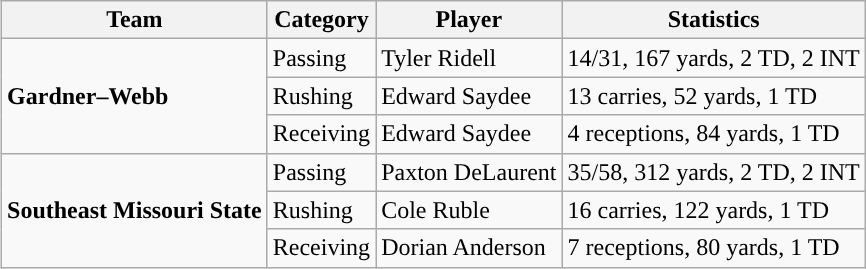<table class="wikitable" style="float: right;">
<tr>
<th>Team</th>
<th>Category</th>
<th>Player</th>
<th>Statistics</th>
</tr>
<tr>
<td rowspan=3><strong>Gardner–Webb</strong></td>
<td>Passing</td>
<td>Tyler Ridell</td>
<td>14/31, 167 yards, 2 TD, 2 INT</td>
</tr>
<tr>
<td>Rushing</td>
<td>Edward Saydee</td>
<td>13 carries, 52 yards, 1 TD</td>
</tr>
<tr>
<td>Receiving</td>
<td>Edward Saydee</td>
<td>4 receptions, 84 yards, 1 TD</td>
</tr>
<tr>
<td rowspan=3><strong>Southeast Missouri State</strong></td>
<td>Passing</td>
<td>Paxton DeLaurent</td>
<td>35/58, 312 yards, 2 TD, 2 INT</td>
</tr>
<tr>
<td>Rushing</td>
<td>Cole Ruble</td>
<td>16 carries, 122 yards, 1 TD</td>
</tr>
<tr>
<td>Receiving</td>
<td>Dorian Anderson</td>
<td>7 receptions, 80 yards, 1 TD</td>
</tr>
</table>
